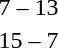<table style="text-align:center">
<tr>
<th width=200></th>
<th width=100></th>
<th width=200></th>
</tr>
<tr>
<td align=right></td>
<td>7 – 13</td>
<td align=left><strong></strong></td>
</tr>
<tr>
<td align=right><strong></strong></td>
<td>15 – 7</td>
<td align=left></td>
</tr>
</table>
